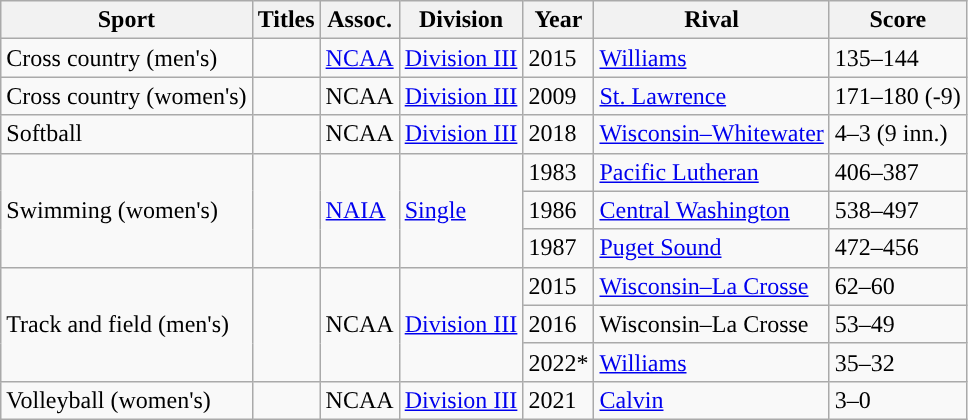<table class="wikitable">
<tr>
<th width=px>Sport</th>
<th width=px>Titles</th>
<th width=px>Assoc.</th>
<th width=px>Division</th>
<th width=px>Year</th>
<th width=px>Rival</th>
<th width=px>Score</th>
</tr>
<tr>
<td rowspan="1">Cross country (men's)</td>
<td></td>
<td rowspan="1"><a href='#'>NCAA</a></td>
<td rowspan="1"><a href='#'>Division III</a></td>
<td>2015</td>
<td><a href='#'>Williams</a></td>
<td>135–144</td>
</tr>
<tr>
<td rowspan="1">Cross country (women's)</td>
<td></td>
<td rowspan="1">NCAA</td>
<td rowspan="1"><a href='#'>Division III</a></td>
<td>2009</td>
<td><a href='#'>St. Lawrence</a></td>
<td>171–180 (-9)</td>
</tr>
<tr>
<td rowspan="1">Softball</td>
<td></td>
<td rowspan="1">NCAA</td>
<td rowspan="1"><a href='#'>Division III</a></td>
<td>2018</td>
<td><a href='#'>Wisconsin–Whitewater</a></td>
<td>4–3 (9 inn.)</td>
</tr>
<tr>
<td rowspan="3">Swimming (women's)</td>
<td rowspan=3></td>
<td rowspan="3"><a href='#'>NAIA</a></td>
<td rowspan="3"><a href='#'>Single</a></td>
<td>1983</td>
<td><a href='#'>Pacific Lutheran</a></td>
<td>406–387</td>
</tr>
<tr>
<td>1986</td>
<td><a href='#'>Central Washington</a></td>
<td>538–497</td>
</tr>
<tr>
<td>1987</td>
<td><a href='#'>Puget Sound</a></td>
<td>472–456</td>
</tr>
<tr>
<td rowspan="3">Track and field (men's)</td>
<td rowspan=3></td>
<td rowspan="3">NCAA</td>
<td rowspan="3"><a href='#'>Division III</a></td>
<td>2015</td>
<td><a href='#'>Wisconsin–La Crosse</a></td>
<td>62–60</td>
</tr>
<tr>
<td>2016</td>
<td>Wisconsin–La Crosse</td>
<td>53–49</td>
</tr>
<tr>
<td>2022*</td>
<td><a href='#'>Williams</a></td>
<td>35–32</td>
</tr>
<tr>
<td rowspan="1">Volleyball (women's)</td>
<td></td>
<td rowspan="1">NCAA</td>
<td rowspan="1"><a href='#'>Division III</a></td>
<td>2021</td>
<td><a href='#'>Calvin</a></td>
<td>3–0</td>
</tr>
</table>
